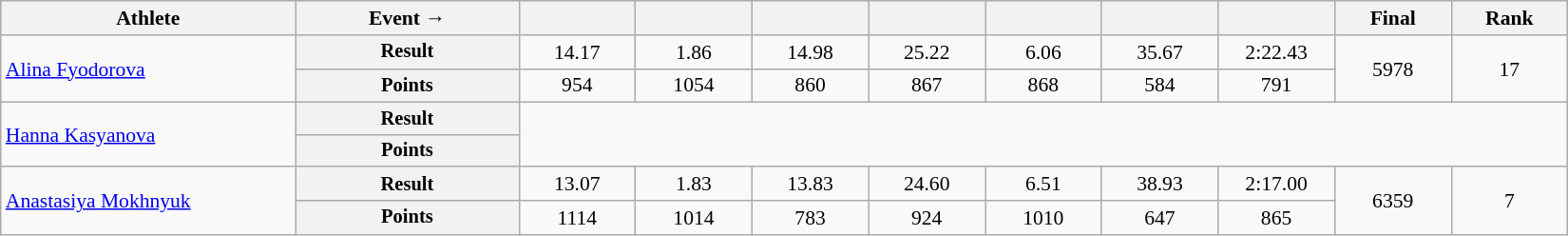<table class="wikitable" style="font-size:90%">
<tr>
<th width=200>Athlete</th>
<th width=150>Event →</th>
<th width=75></th>
<th width=75></th>
<th width=75></th>
<th width=75></th>
<th width=75></th>
<th width=75></th>
<th width=75></th>
<th width=75>Final</th>
<th width=75>Rank</th>
</tr>
<tr style=text-align:center>
<td rowspan=2 style=text-align:left><a href='#'>Alina Fyodorova</a></td>
<th style="font-size:95%">Result</th>
<td>14.17</td>
<td>1.86</td>
<td>14.98</td>
<td>25.22</td>
<td>6.06</td>
<td>35.67</td>
<td>2:22.43</td>
<td rowspan=2>5978</td>
<td rowspan=2>17</td>
</tr>
<tr style=text-align:center>
<th style="font-size:95%">Points</th>
<td>954</td>
<td>1054</td>
<td>860</td>
<td>867</td>
<td>868</td>
<td>584</td>
<td>791</td>
</tr>
<tr style=text-align:center>
<td rowspan=2 style=text-align:left><a href='#'>Hanna Kasyanova</a></td>
<th style="font-size:95%">Result</th>
<td colspan=9 rowspan=2></td>
</tr>
<tr style=text-align:center>
<th style="font-size:95%">Points</th>
</tr>
<tr style=text-align:center>
<td rowspan=2 style=text-align:left><a href='#'>Anastasiya Mokhnyuk</a></td>
<th style="font-size:95%">Result</th>
<td>13.07</td>
<td>1.83 </td>
<td>13.83</td>
<td>24.60</td>
<td>6.51</td>
<td>38.93 </td>
<td>2:17.00</td>
<td rowspan=2>6359 </td>
<td rowspan=2>7</td>
</tr>
<tr style=text-align:center>
<th style="font-size:95%">Points</th>
<td>1114</td>
<td>1014</td>
<td>783</td>
<td>924</td>
<td>1010</td>
<td>647</td>
<td>865</td>
</tr>
</table>
